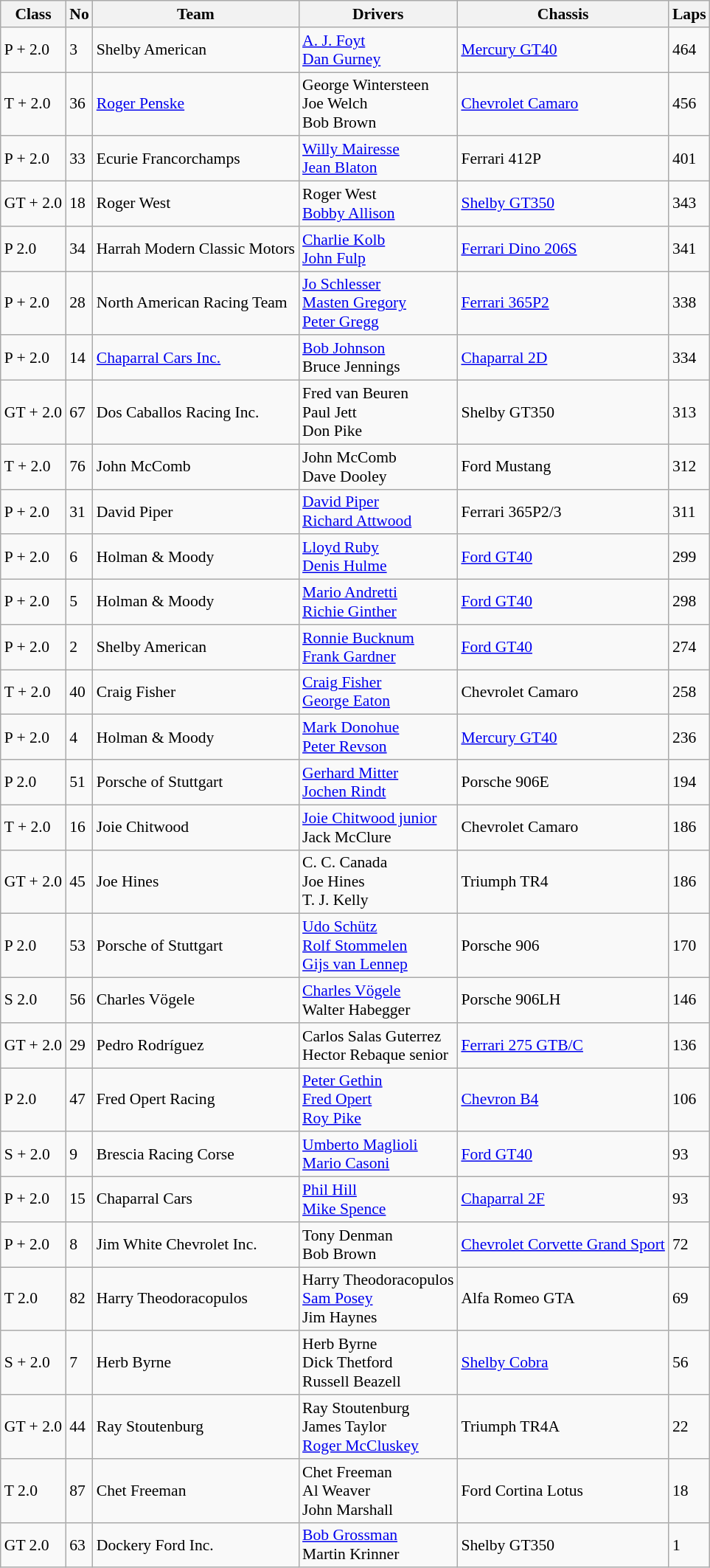<table class="wikitable" style="font-size: 90%;">
<tr>
<th>Class</th>
<th>No</th>
<th>Team</th>
<th>Drivers</th>
<th>Chassis</th>
<th>Laps</th>
</tr>
<tr>
<td>P + 2.0</td>
<td>3</td>
<td> Shelby American</td>
<td> <a href='#'>A. J. Foyt</a><br> <a href='#'>Dan Gurney</a></td>
<td><a href='#'>Mercury GT40</a></td>
<td>464</td>
</tr>
<tr>
<td>T + 2.0</td>
<td>36</td>
<td> <a href='#'>Roger Penske</a></td>
<td> George Wintersteen<br> Joe Welch<br> Bob Brown</td>
<td><a href='#'>Chevrolet Camaro</a></td>
<td>456</td>
</tr>
<tr>
<td>P + 2.0</td>
<td>33</td>
<td> Ecurie Francorchamps</td>
<td> <a href='#'>Willy Mairesse</a><br> <a href='#'>Jean Blaton</a></td>
<td>Ferrari 412P</td>
<td>401</td>
</tr>
<tr>
<td>GT + 2.0</td>
<td>18</td>
<td> Roger West</td>
<td> Roger West<br> <a href='#'>Bobby Allison</a></td>
<td><a href='#'>Shelby GT350</a></td>
<td>343</td>
</tr>
<tr>
<td>P 2.0</td>
<td>34</td>
<td> Harrah Modern Classic Motors</td>
<td> <a href='#'>Charlie Kolb</a><br> <a href='#'>John Fulp</a></td>
<td><a href='#'>Ferrari Dino 206S</a></td>
<td>341</td>
</tr>
<tr>
<td>P + 2.0</td>
<td>28</td>
<td> North American Racing Team</td>
<td> <a href='#'>Jo Schlesser</a><br> <a href='#'>Masten Gregory</a><br> <a href='#'>Peter Gregg</a></td>
<td><a href='#'>Ferrari 365P2</a></td>
<td>338</td>
</tr>
<tr>
<td>P + 2.0</td>
<td>14</td>
<td> <a href='#'>Chaparral Cars Inc.</a></td>
<td> <a href='#'>Bob Johnson</a><br> Bruce Jennings</td>
<td><a href='#'>Chaparral 2D</a></td>
<td>334</td>
</tr>
<tr>
<td>GT + 2.0</td>
<td>67</td>
<td> Dos Caballos Racing Inc.</td>
<td> Fred van Beuren<br> Paul Jett<br> Don Pike</td>
<td>Shelby GT350</td>
<td>313</td>
</tr>
<tr>
<td>T + 2.0</td>
<td>76</td>
<td> John McComb</td>
<td> John McComb<br> Dave Dooley</td>
<td>Ford Mustang</td>
<td>312</td>
</tr>
<tr>
<td>P + 2.0</td>
<td>31</td>
<td> David Piper</td>
<td> <a href='#'>David Piper</a><br> <a href='#'>Richard Attwood</a></td>
<td>Ferrari 365P2/3</td>
<td>311</td>
</tr>
<tr>
<td>P + 2.0</td>
<td>6</td>
<td> Holman & Moody</td>
<td> <a href='#'>Lloyd Ruby</a><br> <a href='#'>Denis Hulme</a></td>
<td><a href='#'>Ford GT40</a></td>
<td>299</td>
</tr>
<tr>
<td>P + 2.0</td>
<td>5</td>
<td> Holman & Moody</td>
<td> <a href='#'>Mario Andretti</a><br> <a href='#'>Richie Ginther</a></td>
<td><a href='#'>Ford GT40</a></td>
<td>298</td>
</tr>
<tr>
<td>P + 2.0</td>
<td>2</td>
<td> Shelby American</td>
<td> <a href='#'>Ronnie Bucknum</a><br> <a href='#'>Frank Gardner</a></td>
<td><a href='#'>Ford GT40</a></td>
<td>274</td>
</tr>
<tr>
<td>T + 2.0</td>
<td>40</td>
<td> Craig Fisher</td>
<td> <a href='#'>Craig Fisher</a><br> <a href='#'>George Eaton</a></td>
<td>Chevrolet Camaro</td>
<td>258</td>
</tr>
<tr>
<td>P + 2.0</td>
<td>4</td>
<td> Holman & Moody</td>
<td> <a href='#'>Mark Donohue</a><br> <a href='#'>Peter Revson</a></td>
<td><a href='#'>Mercury GT40</a></td>
<td>236</td>
</tr>
<tr>
<td>P 2.0</td>
<td>51</td>
<td> Porsche of Stuttgart</td>
<td> <a href='#'>Gerhard Mitter</a><br> <a href='#'>Jochen Rindt</a></td>
<td>Porsche 906E</td>
<td>194</td>
</tr>
<tr>
<td>T + 2.0</td>
<td>16</td>
<td> Joie Chitwood</td>
<td> <a href='#'>Joie Chitwood junior</a><br> Jack McClure</td>
<td>Chevrolet Camaro</td>
<td>186</td>
</tr>
<tr>
<td>GT + 2.0</td>
<td>45</td>
<td> Joe Hines</td>
<td> C. C. Canada<br> Joe Hines<br> T. J. Kelly</td>
<td>Triumph TR4</td>
<td>186</td>
</tr>
<tr>
<td>P 2.0</td>
<td>53</td>
<td> Porsche of Stuttgart</td>
<td> <a href='#'>Udo Schütz</a><br> <a href='#'>Rolf Stommelen</a><br> <a href='#'>Gijs van Lennep</a></td>
<td>Porsche 906</td>
<td>170</td>
</tr>
<tr>
<td>S 2.0</td>
<td>56</td>
<td> Charles Vögele</td>
<td> <a href='#'>Charles Vögele</a><br> Walter Habegger</td>
<td>Porsche 906LH</td>
<td>146</td>
</tr>
<tr>
<td>GT + 2.0</td>
<td>29</td>
<td> Pedro Rodríguez</td>
<td> Carlos Salas Guterrez<br> Hector Rebaque senior</td>
<td><a href='#'>Ferrari 275 GTB/C</a></td>
<td>136</td>
</tr>
<tr>
<td>P 2.0</td>
<td>47</td>
<td> Fred Opert Racing</td>
<td> <a href='#'>Peter Gethin</a><br> <a href='#'>Fred Opert</a><br> <a href='#'>Roy Pike</a></td>
<td><a href='#'>Chevron B4</a></td>
<td>106</td>
</tr>
<tr>
<td>S + 2.0</td>
<td>9</td>
<td> Brescia Racing Corse</td>
<td> <a href='#'>Umberto Maglioli</a><br> <a href='#'>Mario Casoni</a></td>
<td><a href='#'>Ford GT40</a></td>
<td>93</td>
</tr>
<tr>
<td>P + 2.0</td>
<td>15</td>
<td> Chaparral Cars</td>
<td> <a href='#'>Phil Hill</a><br> <a href='#'>Mike Spence</a></td>
<td><a href='#'>Chaparral 2F</a></td>
<td>93</td>
</tr>
<tr>
<td>P + 2.0</td>
<td>8</td>
<td> Jim White Chevrolet Inc.</td>
<td> Tony Denman<br> Bob Brown</td>
<td><a href='#'>Chevrolet Corvette Grand Sport</a></td>
<td>72</td>
</tr>
<tr>
<td>T 2.0</td>
<td>82</td>
<td> Harry Theodoracopulos</td>
<td> Harry Theodoracopulos<br> <a href='#'>Sam Posey</a><br> Jim Haynes</td>
<td>Alfa Romeo GTA</td>
<td>69</td>
</tr>
<tr>
<td>S + 2.0</td>
<td>7</td>
<td> Herb Byrne</td>
<td> Herb Byrne<br> Dick Thetford<br> Russell Beazell</td>
<td><a href='#'>Shelby Cobra</a></td>
<td>56</td>
</tr>
<tr>
<td>GT + 2.0</td>
<td>44</td>
<td> Ray Stoutenburg</td>
<td> Ray Stoutenburg<br> James Taylor<br> <a href='#'>Roger McCluskey</a></td>
<td>Triumph TR4A</td>
<td>22</td>
</tr>
<tr>
<td>T 2.0</td>
<td>87</td>
<td> Chet Freeman</td>
<td> Chet Freeman<br> Al Weaver<br> John Marshall</td>
<td>Ford Cortina Lotus</td>
<td>18</td>
</tr>
<tr>
<td>GT 2.0</td>
<td>63</td>
<td> Dockery Ford Inc.</td>
<td> <a href='#'>Bob Grossman</a><br> Martin Krinner</td>
<td>Shelby GT350</td>
<td>1</td>
</tr>
</table>
